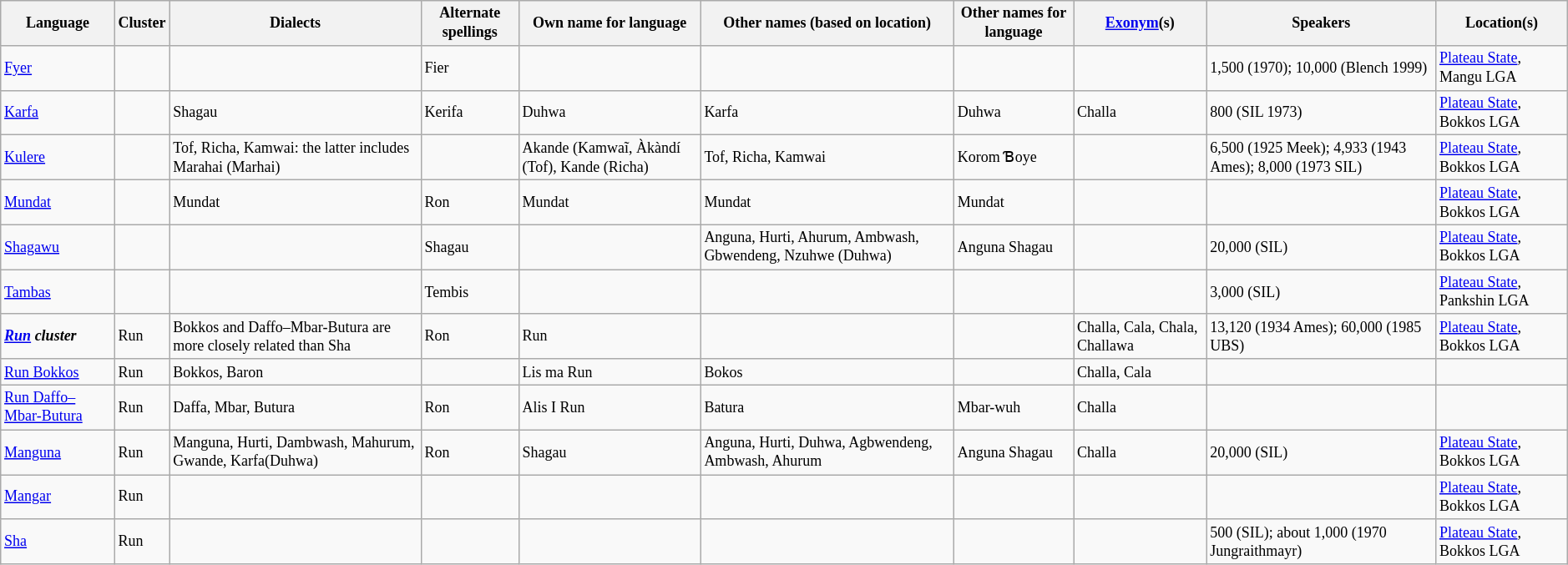<table class="wikitable sortable" | style="font-size: 75%;" |>
<tr>
<th>Language</th>
<th>Cluster</th>
<th>Dialects</th>
<th>Alternate spellings</th>
<th>Own name for language</th>
<th>Other names (based on location)</th>
<th>Other names  for language</th>
<th><a href='#'>Exonym</a>(s)</th>
<th>Speakers</th>
<th>Location(s)</th>
</tr>
<tr>
<td><a href='#'>Fyer</a></td>
<td></td>
<td></td>
<td>Fier</td>
<td></td>
<td></td>
<td></td>
<td></td>
<td>1,500 (1970); 10,000 (Blench 1999)</td>
<td><a href='#'>Plateau State</a>, Mangu LGA</td>
</tr>
<tr>
<td><a href='#'>Karfa</a></td>
<td></td>
<td>Shagau</td>
<td>Kerifa</td>
<td>Duhwa</td>
<td>Karfa</td>
<td>Duhwa</td>
<td>Challa</td>
<td>800 (SIL 1973)</td>
<td><a href='#'>Plateau State</a>, Bokkos LGA</td>
</tr>
<tr>
<td><a href='#'>Kulere</a></td>
<td></td>
<td>Tof, Richa, Kamwai: the latter includes Marahai (Marhai)</td>
<td></td>
<td>Akande (Kamwaĩ, Àkàndí (Tof), Kande (Richa)</td>
<td>Tof, Richa, Kamwai</td>
<td>Korom Ɓoye</td>
<td></td>
<td>6,500 (1925 Meek); 4,933 (1943 Ames); 8,000 (1973 SIL)</td>
<td><a href='#'>Plateau State</a>, Bokkos LGA</td>
</tr>
<tr>
<td><a href='#'>Mundat</a></td>
<td></td>
<td>Mundat</td>
<td>Ron</td>
<td>Mundat</td>
<td>Mundat</td>
<td>Mundat</td>
<td></td>
<td></td>
<td><a href='#'>Plateau State</a>, Bokkos LGA</td>
</tr>
<tr>
<td><a href='#'>Shagawu</a></td>
<td></td>
<td></td>
<td>Shagau</td>
<td></td>
<td>Anguna, Hurti, Ahurum, Ambwash, Gbwendeng, Nzuhwe (Duhwa)</td>
<td>Anguna Shagau</td>
<td></td>
<td>20,000 (SIL)</td>
<td><a href='#'>Plateau State</a>, Bokkos LGA</td>
</tr>
<tr>
<td><a href='#'>Tambas</a></td>
<td></td>
<td></td>
<td>Tembis</td>
<td></td>
<td></td>
<td></td>
<td></td>
<td>3,000 (SIL)</td>
<td><a href='#'>Plateau State</a>, Pankshin LGA</td>
</tr>
<tr>
<td><strong><em><a href='#'>Run</a> cluster</em></strong></td>
<td>Run</td>
<td>Bokkos and Daffo–Mbar-Butura are more closely related than Sha</td>
<td>Ron</td>
<td>Run</td>
<td></td>
<td></td>
<td>Challa, Cala, Chala, Challawa</td>
<td>13,120 (1934 Ames); 60,000 (1985 UBS)</td>
<td><a href='#'>Plateau State</a>, Bokkos LGA</td>
</tr>
<tr>
<td><a href='#'>Run Bokkos</a></td>
<td>Run</td>
<td>Bokkos, Baron</td>
<td></td>
<td>Lis ma Run</td>
<td>Bokos</td>
<td></td>
<td>Challa, Cala</td>
<td></td>
<td></td>
</tr>
<tr>
<td><a href='#'>Run Daffo–Mbar-Butura</a></td>
<td>Run</td>
<td>Daffa, Mbar, Butura</td>
<td>Ron</td>
<td>Alis I Run</td>
<td>Batura</td>
<td>Mbar-wuh</td>
<td>Challa</td>
<td></td>
<td></td>
</tr>
<tr>
<td><a href='#'>Manguna</a></td>
<td>Run</td>
<td>Manguna, Hurti, Dambwash, Mahurum, Gwande, Karfa(Duhwa)</td>
<td>Ron</td>
<td>Shagau</td>
<td>Anguna, Hurti, Duhwa, Agbwendeng, Ambwash, Ahurum</td>
<td>Anguna Shagau</td>
<td>Challa</td>
<td>20,000 (SIL)</td>
<td><a href='#'>Plateau State</a>, Bokkos LGA</td>
</tr>
<tr>
<td><a href='#'>Mangar</a></td>
<td>Run</td>
<td></td>
<td></td>
<td></td>
<td></td>
<td></td>
<td></td>
<td></td>
<td><a href='#'>Plateau State</a>, Bokkos LGA</td>
</tr>
<tr>
<td><a href='#'>Sha</a></td>
<td>Run</td>
<td></td>
<td></td>
<td></td>
<td></td>
<td></td>
<td></td>
<td>500 (SIL); about 1,000 (1970 Jungraithmayr)</td>
<td><a href='#'>Plateau State</a>, Bokkos LGA</td>
</tr>
</table>
